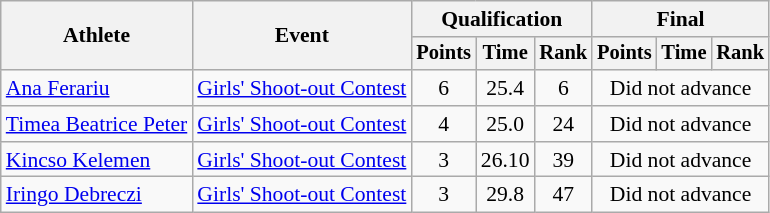<table class="wikitable" style="font-size:90%;">
<tr>
<th rowspan=2>Athlete</th>
<th rowspan=2>Event</th>
<th colspan=3>Qualification</th>
<th colspan=3>Final</th>
</tr>
<tr style="font-size:95%">
<th>Points</th>
<th>Time</th>
<th>Rank</th>
<th>Points</th>
<th>Time</th>
<th>Rank</th>
</tr>
<tr align=center>
<td align=left><a href='#'>Ana Ferariu</a></td>
<td align=left><a href='#'>Girls' Shoot-out Contest</a></td>
<td>6</td>
<td>25.4</td>
<td>6</td>
<td colspan = 3>Did not advance</td>
</tr>
<tr align=center>
<td align=left><a href='#'>Timea Beatrice Peter</a></td>
<td align=left><a href='#'>Girls' Shoot-out Contest</a></td>
<td>4</td>
<td>25.0</td>
<td>24</td>
<td colspan = 3>Did not advance</td>
</tr>
<tr align=center>
<td align=left><a href='#'>Kincso Kelemen</a></td>
<td align=left><a href='#'>Girls' Shoot-out Contest</a></td>
<td>3</td>
<td>26.10</td>
<td>39</td>
<td colspan = 3>Did not advance</td>
</tr>
<tr align=center>
<td align=left><a href='#'>Iringo Debreczi</a></td>
<td align=left><a href='#'>Girls' Shoot-out Contest</a></td>
<td>3</td>
<td>29.8</td>
<td>47</td>
<td colspan = 3>Did not advance</td>
</tr>
</table>
